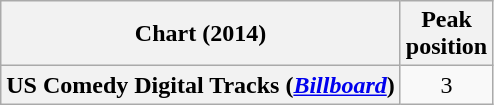<table class="wikitable plainrowheaders" style="text-align:center;">
<tr>
<th scope="col">Chart (2014)</th>
<th scope="col">Peak<br>position</th>
</tr>
<tr>
<th scope="row">US Comedy Digital Tracks (<em><a href='#'>Billboard</a></em>)</th>
<td>3</td>
</tr>
</table>
